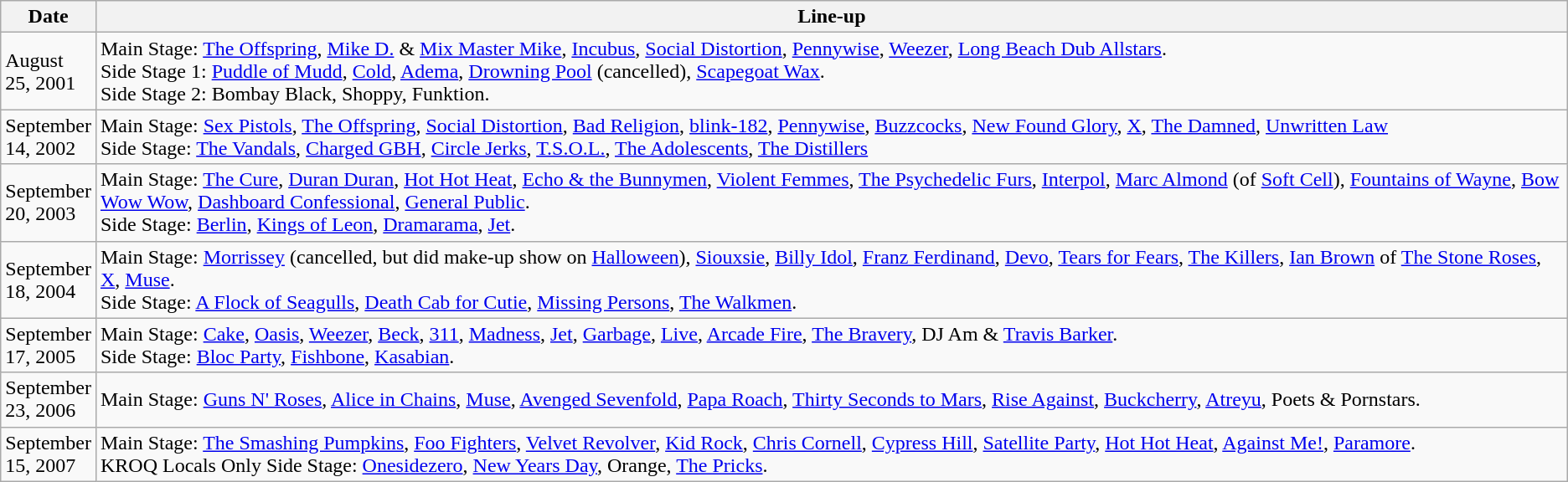<table class="wikitable">
<tr>
<th width=50px>Date</th>
<th colspan=12>Line-up</th>
</tr>
<tr>
<td>August 25, 2001</td>
<td colspan=12>Main Stage: <a href='#'>The Offspring</a>, <a href='#'>Mike D.</a> & <a href='#'>Mix Master Mike</a>, <a href='#'>Incubus</a>, <a href='#'>Social Distortion</a>, <a href='#'>Pennywise</a>, <a href='#'>Weezer</a>, <a href='#'>Long Beach Dub Allstars</a>.<br>Side Stage 1: <a href='#'>Puddle of Mudd</a>, <a href='#'>Cold</a>, <a href='#'>Adema</a>, <a href='#'>Drowning Pool</a> (cancelled), <a href='#'>Scapegoat Wax</a>.<br>Side Stage 2: Bombay Black, Shoppy, Funktion.</td>
</tr>
<tr>
<td>September 14, 2002</td>
<td colspan=12>Main Stage: <a href='#'>Sex Pistols</a>, <a href='#'>The Offspring</a>, <a href='#'>Social Distortion</a>, <a href='#'>Bad Religion</a>, <a href='#'>blink-182</a>, <a href='#'>Pennywise</a>, <a href='#'>Buzzcocks</a>, <a href='#'>New Found Glory</a>, <a href='#'>X</a>, <a href='#'>The Damned</a>, <a href='#'>Unwritten Law</a><br>Side Stage: <a href='#'>The Vandals</a>, <a href='#'>Charged GBH</a>, <a href='#'>Circle Jerks</a>, <a href='#'>T.S.O.L.</a>, <a href='#'>The Adolescents</a>, <a href='#'>The Distillers</a></td>
</tr>
<tr>
<td>September 20, 2003</td>
<td colspan=12>Main Stage: <a href='#'>The Cure</a>, <a href='#'>Duran Duran</a>, <a href='#'>Hot Hot Heat</a>, <a href='#'>Echo & the Bunnymen</a>, <a href='#'>Violent Femmes</a>, <a href='#'>The Psychedelic Furs</a>, <a href='#'>Interpol</a>, <a href='#'>Marc Almond</a> (of <a href='#'>Soft Cell</a>), <a href='#'>Fountains of Wayne</a>, <a href='#'>Bow Wow Wow</a>, <a href='#'>Dashboard Confessional</a>, <a href='#'>General Public</a>.<br>Side Stage: <a href='#'>Berlin</a>, <a href='#'>Kings of Leon</a>, <a href='#'>Dramarama</a>, <a href='#'>Jet</a>.</td>
</tr>
<tr>
<td>September 18, 2004</td>
<td colspan=12>Main Stage: <a href='#'>Morrissey</a> (cancelled, but did make-up show on <a href='#'>Halloween</a>), <a href='#'>Siouxsie</a>, <a href='#'>Billy Idol</a>, <a href='#'>Franz Ferdinand</a>, <a href='#'>Devo</a>, <a href='#'>Tears for Fears</a>, <a href='#'>The Killers</a>, <a href='#'>Ian Brown</a> of <a href='#'>The Stone Roses</a>, <a href='#'>X</a>, <a href='#'>Muse</a>.<br>Side Stage: <a href='#'>A Flock of Seagulls</a>, <a href='#'>Death Cab for Cutie</a>, <a href='#'>Missing Persons</a>, <a href='#'>The Walkmen</a>.</td>
</tr>
<tr>
<td>September 17, 2005</td>
<td colspan=12>Main Stage: <a href='#'>Cake</a>, <a href='#'>Oasis</a>, <a href='#'>Weezer</a>, <a href='#'>Beck</a>, <a href='#'>311</a>, <a href='#'>Madness</a>, <a href='#'>Jet</a>, <a href='#'>Garbage</a>, <a href='#'>Live</a>, <a href='#'>Arcade Fire</a>, <a href='#'>The Bravery</a>, DJ Am & <a href='#'>Travis Barker</a>.<br>Side Stage: <a href='#'>Bloc Party</a>, <a href='#'>Fishbone</a>, <a href='#'>Kasabian</a>.</td>
</tr>
<tr>
<td>September 23, 2006</td>
<td colspan=12>Main Stage: <a href='#'>Guns N' Roses</a>, <a href='#'>Alice in Chains</a>, <a href='#'>Muse</a>, <a href='#'>Avenged Sevenfold</a>, <a href='#'>Papa Roach</a>, <a href='#'>Thirty Seconds to Mars</a>, <a href='#'>Rise Against</a>, <a href='#'>Buckcherry</a>, <a href='#'>Atreyu</a>, Poets & Pornstars.</td>
</tr>
<tr>
<td>September 15, 2007</td>
<td colspan=12>Main Stage: <a href='#'>The Smashing Pumpkins</a>, <a href='#'>Foo Fighters</a>, <a href='#'>Velvet Revolver</a>, <a href='#'>Kid Rock</a>, <a href='#'>Chris Cornell</a>, <a href='#'>Cypress Hill</a>, <a href='#'>Satellite Party</a>, <a href='#'>Hot Hot Heat</a>, <a href='#'>Against Me!</a>, <a href='#'>Paramore</a>.<br>KROQ Locals Only Side Stage: <a href='#'>Onesidezero</a>, <a href='#'>New Years Day</a>, Orange, <a href='#'>The Pricks</a>.</td>
</tr>
</table>
